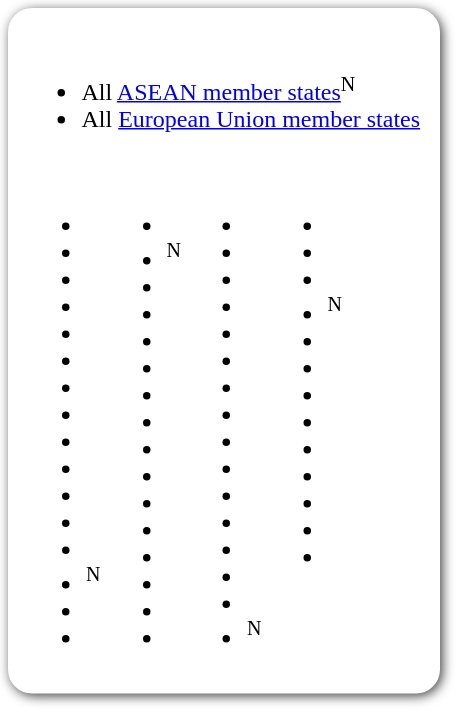<table style=" border-radius:1em; box-shadow: 0.1em 0.1em 0.5em rgba(0,0,0,0.75); background-color: white; border: 1px solid white; padding: 5px;">
<tr style="vertical-align:top;">
<td><br><ul><li> All <a href='#'>ASEAN member states</a><sup>N</sup></li><li> All <a href='#'>European Union member states</a></li></ul><table>
<tr>
<td><br><ul><li></li><li></li><li></li><li></li><li></li><li></li><li></li><li></li><li></li><li></li><li></li><li></li><li></li><li><sup>N</sup></li><li></li><li></li></ul></td>
<td valign="top"><br><ul><li></li><li><sup>N</sup></li><li></li><li></li><li></li><li></li><li></li><li></li><li></li><li></li><li></li><li></li><li></li><li></li><li></li><li></li></ul></td>
<td valign="top"><br><ul><li></li><li></li><li></li><li></li><li></li><li></li><li></li><li></li><li></li><li></li><li></li><li></li><li></li><li></li><li></li><li><sup>N</sup></li></ul></td>
<td valign="top"><br><ul><li></li><li></li><li></li><li><sup>N</sup></li><li></li><li></li><li></li><li></li><li></li><li></li><li></li><li></li><li></li></ul></td>
</tr>
</table>
</td>
<td></td>
</tr>
</table>
